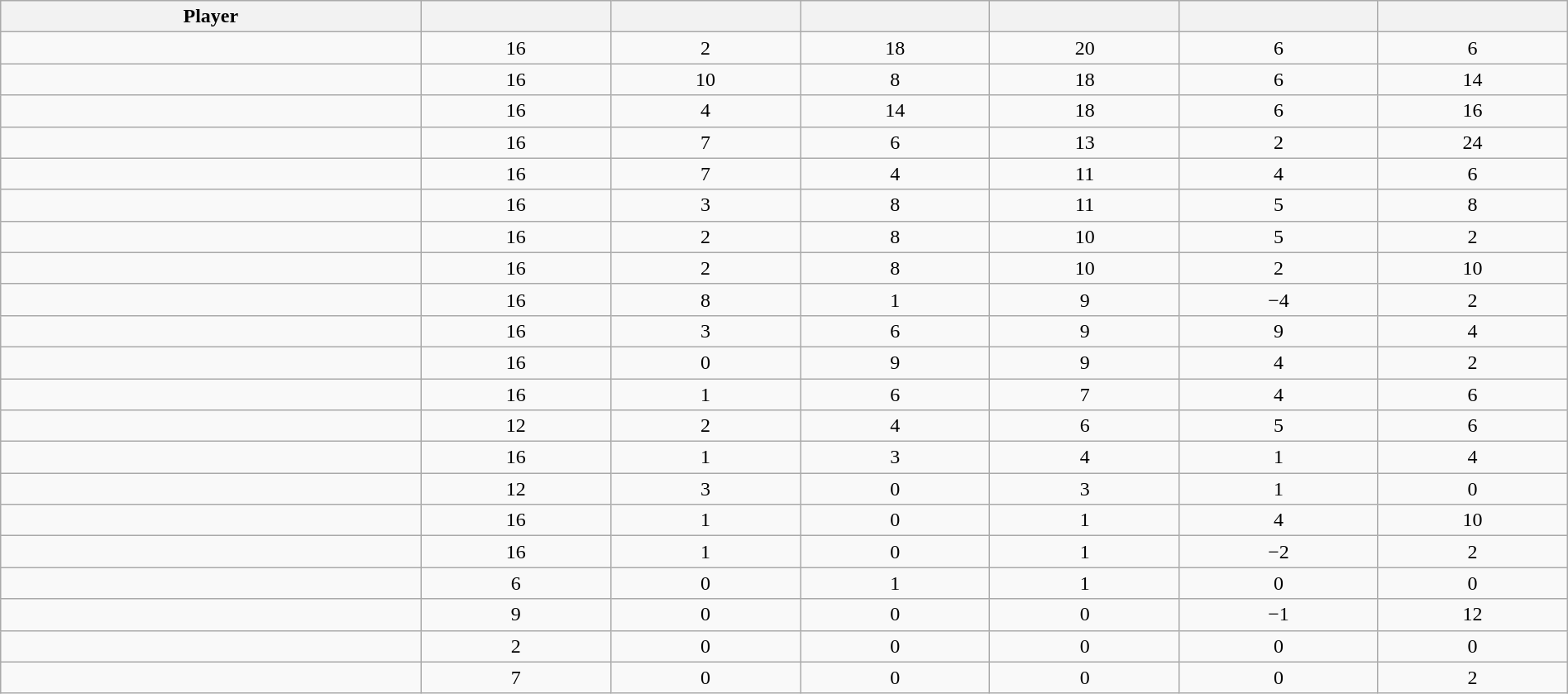<table class="wikitable sortable" style="width:100%; text-align:center;">
<tr>
<th>Player</th>
<th></th>
<th></th>
<th></th>
<th></th>
<th data-sort-type="number"></th>
<th></th>
</tr>
<tr>
<td></td>
<td>16</td>
<td>2</td>
<td>18</td>
<td>20</td>
<td>6</td>
<td>6</td>
</tr>
<tr>
<td></td>
<td>16</td>
<td>10</td>
<td>8</td>
<td>18</td>
<td>6</td>
<td>14</td>
</tr>
<tr>
<td></td>
<td>16</td>
<td>4</td>
<td>14</td>
<td>18</td>
<td>6</td>
<td>16</td>
</tr>
<tr>
<td></td>
<td>16</td>
<td>7</td>
<td>6</td>
<td>13</td>
<td>2</td>
<td>24</td>
</tr>
<tr>
<td></td>
<td>16</td>
<td>7</td>
<td>4</td>
<td>11</td>
<td>4</td>
<td>6</td>
</tr>
<tr>
<td></td>
<td>16</td>
<td>3</td>
<td>8</td>
<td>11</td>
<td>5</td>
<td>8</td>
</tr>
<tr>
<td></td>
<td>16</td>
<td>2</td>
<td>8</td>
<td>10</td>
<td>5</td>
<td>2</td>
</tr>
<tr>
<td></td>
<td>16</td>
<td>2</td>
<td>8</td>
<td>10</td>
<td>2</td>
<td>10</td>
</tr>
<tr>
<td></td>
<td>16</td>
<td>8</td>
<td>1</td>
<td>9</td>
<td>−4</td>
<td>2</td>
</tr>
<tr>
<td></td>
<td>16</td>
<td>3</td>
<td>6</td>
<td>9</td>
<td>9</td>
<td>4</td>
</tr>
<tr>
<td></td>
<td>16</td>
<td>0</td>
<td>9</td>
<td>9</td>
<td>4</td>
<td>2</td>
</tr>
<tr>
<td></td>
<td>16</td>
<td>1</td>
<td>6</td>
<td>7</td>
<td>4</td>
<td>6</td>
</tr>
<tr>
<td></td>
<td>12</td>
<td>2</td>
<td>4</td>
<td>6</td>
<td>5</td>
<td>6</td>
</tr>
<tr>
<td></td>
<td>16</td>
<td>1</td>
<td>3</td>
<td>4</td>
<td>1</td>
<td>4</td>
</tr>
<tr>
<td></td>
<td>12</td>
<td>3</td>
<td>0</td>
<td>3</td>
<td>1</td>
<td>0</td>
</tr>
<tr>
<td></td>
<td>16</td>
<td>1</td>
<td>0</td>
<td>1</td>
<td>4</td>
<td>10</td>
</tr>
<tr>
<td></td>
<td>16</td>
<td>1</td>
<td>0</td>
<td>1</td>
<td>−2</td>
<td>2</td>
</tr>
<tr>
<td></td>
<td>6</td>
<td>0</td>
<td>1</td>
<td>1</td>
<td>0</td>
<td>0</td>
</tr>
<tr>
<td></td>
<td>9</td>
<td>0</td>
<td>0</td>
<td>0</td>
<td>−1</td>
<td>12</td>
</tr>
<tr>
<td></td>
<td>2</td>
<td>0</td>
<td>0</td>
<td>0</td>
<td>0</td>
<td>0</td>
</tr>
<tr>
<td></td>
<td>7</td>
<td>0</td>
<td>0</td>
<td>0</td>
<td>0</td>
<td>2</td>
</tr>
</table>
